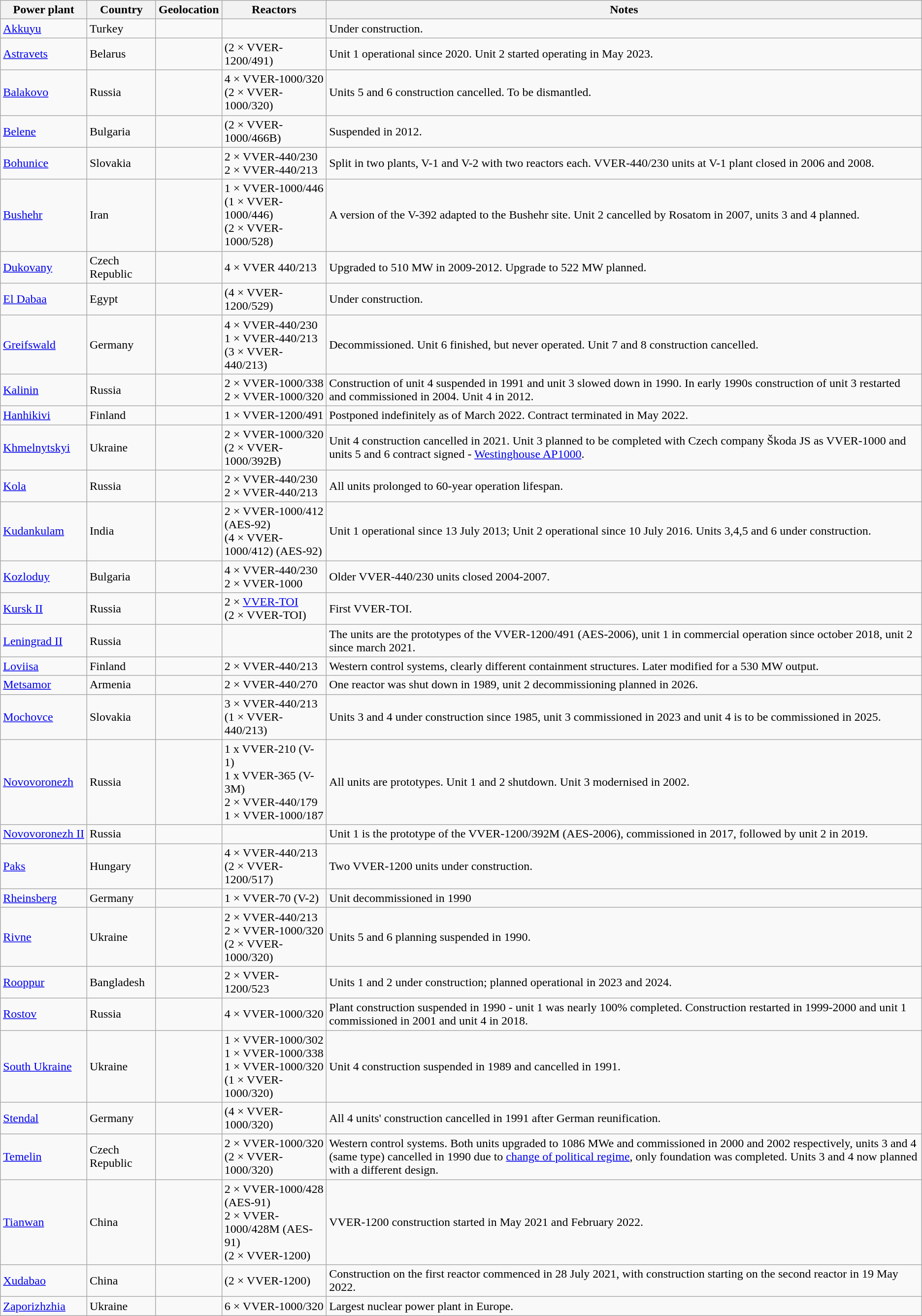<table class="wikitable sortable">
<tr>
<th>Power plant</th>
<th>Country</th>
<th>Geolocation</th>
<th>Reactors</th>
<th>Notes</th>
</tr>
<tr>
<td><a href='#'>Akkuyu</a></td>
<td>Turkey</td>
<td></td>
<td></td>
<td>Under construction.</td>
</tr>
<tr>
<td><a href='#'>Astravets</a></td>
<td>Belarus</td>
<td></td>
<td>(2 × VVER-1200/491)</td>
<td>Unit 1 operational since 2020. Unit 2 started operating in May 2023.</td>
</tr>
<tr>
<td><a href='#'>Balakovo</a></td>
<td>Russia</td>
<td></td>
<td>4 × VVER-1000/320 <br> (2 × VVER-1000/320)</td>
<td>Units 5 and 6 construction cancelled. To be dismantled.</td>
</tr>
<tr>
<td><a href='#'>Belene</a></td>
<td>Bulgaria</td>
<td></td>
<td>(2 × VVER-1000/466B)</td>
<td>Suspended in 2012.</td>
</tr>
<tr>
<td><a href='#'>Bohunice</a></td>
<td>Slovakia</td>
<td></td>
<td>2 × VVER-440/230 <br> 2 × VVER-440/213</td>
<td>Split in two plants, V-1 and V-2 with two reactors each. VVER-440/230 units at V-1 plant closed in 2006 and 2008.</td>
</tr>
<tr>
<td><a href='#'>Bushehr</a></td>
<td>Iran</td>
<td></td>
<td>1 × VVER-1000/446<br>(1 × VVER-1000/446)<br>(2 × VVER-1000/528)</td>
<td>A version of the V-392 adapted to the Bushehr site. Unit 2 cancelled by Rosatom in 2007, units 3 and 4 planned.</td>
</tr>
<tr>
<td><a href='#'>Dukovany</a></td>
<td>Czech Republic</td>
<td></td>
<td>4 × VVER 440/213</td>
<td>Upgraded to 510 MW in 2009-2012. Upgrade to 522 MW planned.</td>
</tr>
<tr>
<td><a href='#'>El Dabaa</a></td>
<td>Egypt</td>
<td></td>
<td>(4 × VVER-1200/529)</td>
<td>Under construction.</td>
</tr>
<tr>
<td><a href='#'>Greifswald</a></td>
<td>Germany</td>
<td></td>
<td>4 × VVER-440/230 <br> 1 × VVER-440/213 <br> (3 × VVER-440/213)</td>
<td>Decommissioned. Unit 6 finished, but never operated. Unit 7 and 8 construction cancelled.</td>
</tr>
<tr>
<td><a href='#'>Kalinin</a></td>
<td>Russia</td>
<td></td>
<td>2 × VVER-1000/338 <br>2 × VVER-1000/320</td>
<td>Construction of unit 4 suspended in 1991 and unit 3 slowed down in 1990. In early 1990s construction of unit 3 restarted and commissioned in 2004. Unit 4 in 2012.</td>
</tr>
<tr>
<td><a href='#'>Hanhikivi</a></td>
<td>Finland</td>
<td></td>
<td>1 × VVER-1200/491</td>
<td>Postponed indefinitely as of March 2022. Contract terminated in May 2022.</td>
</tr>
<tr>
<td><a href='#'>Khmelnytskyi</a></td>
<td>Ukraine</td>
<td></td>
<td>2 × VVER-1000/320 <br> (2 × VVER-1000/392B)</td>
<td>Unit 4 construction cancelled in 2021. Unit 3 planned to be completed with Czech company Škoda JS as VVER-1000 and units 5 and 6 contract signed - <a href='#'>Westinghouse AP1000</a>.</td>
</tr>
<tr>
<td><a href='#'>Kola</a></td>
<td>Russia</td>
<td></td>
<td>2 × VVER-440/230 <br> 2 × VVER-440/213</td>
<td>All units prolonged to 60-year operation lifespan.</td>
</tr>
<tr>
<td><a href='#'>Kudankulam</a></td>
<td>India</td>
<td></td>
<td>2 × VVER-1000/412 (AES-92) <br> (4 × VVER-1000/412) (AES-92)</td>
<td>Unit 1 operational since 13 July 2013; Unit 2 operational since 10 July 2016. Units 3,4,5 and 6 under construction.</td>
</tr>
<tr>
<td><a href='#'>Kozloduy</a></td>
<td>Bulgaria</td>
<td></td>
<td>4 × VVER-440/230 <br> 2 × VVER-1000</td>
<td>Older VVER-440/230 units closed 2004-2007.</td>
</tr>
<tr>
<td><a href='#'>Kursk II</a></td>
<td>Russia</td>
<td></td>
<td>2 × <a href='#'>VVER-TOI</a><br>(2 × VVER-TOI)</td>
<td>First VVER-TOI.</td>
</tr>
<tr>
<td><a href='#'>Leningrad II</a></td>
<td>Russia</td>
<td></td>
<td><br><br></td>
<td>The units are the prototypes of the VVER-1200/491 (AES-2006), unit 1 in commercial operation since october 2018, unit 2 since march 2021.</td>
</tr>
<tr>
<td><a href='#'>Loviisa</a></td>
<td>Finland</td>
<td></td>
<td>2 × VVER-440/213</td>
<td>Western control systems, clearly different containment structures. Later modified for a 530 MW output.</td>
</tr>
<tr>
<td><a href='#'>Metsamor</a></td>
<td>Armenia</td>
<td></td>
<td>2 × VVER-440/270</td>
<td>One reactor was shut down in 1989, unit 2 decommissioning planned in 2026.</td>
</tr>
<tr>
<td><a href='#'>Mochovce</a></td>
<td>Slovakia</td>
<td></td>
<td>3 × VVER-440/213 <br> (1 × VVER-440/213)</td>
<td>Units 3 and 4 under construction since 1985, unit 3 commissioned in 2023 and unit 4 is to be commissioned in 2025.</td>
</tr>
<tr>
<td><a href='#'>Novovoronezh</a></td>
<td>Russia</td>
<td></td>
<td>1 x VVER-210 (V-1)<br>1 x VVER-365 (V-3M)<br>2 × VVER-440/179 <br> 1 × VVER-1000/187</td>
<td>All units are prototypes. Unit 1 and 2 shutdown. Unit 3 modernised in 2002.</td>
</tr>
<tr>
<td><a href='#'>Novovoronezh II</a></td>
<td>Russia</td>
<td></td>
<td></td>
<td>Unit 1 is the prototype of the VVER-1200/392M (AES-2006), commissioned in 2017, followed by unit 2 in 2019.</td>
</tr>
<tr>
<td><a href='#'>Paks</a></td>
<td>Hungary</td>
<td></td>
<td>4 × VVER-440/213 <br>(2 × VVER-1200/517)</td>
<td>Two VVER-1200 units under construction.</td>
</tr>
<tr>
<td><a href='#'>Rheinsberg</a></td>
<td>Germany</td>
<td></td>
<td>1 × VVER-70 (V-2)</td>
<td>Unit decommissioned in 1990</td>
</tr>
<tr>
<td><a href='#'>Rivne</a></td>
<td>Ukraine</td>
<td></td>
<td>2 × VVER-440/213 <br> 2 × VVER-1000/320 <br> (2 × VVER-1000/320)</td>
<td>Units 5 and 6 planning suspended in 1990.</td>
</tr>
<tr>
<td><a href='#'>Rooppur</a></td>
<td>Bangladesh</td>
<td></td>
<td>2 × VVER- 1200/523</td>
<td>Units 1 and 2 under construction; planned operational in 2023 and 2024.</td>
</tr>
<tr>
<td><a href='#'>Rostov</a></td>
<td>Russia</td>
<td></td>
<td>4 × VVER-1000/320</td>
<td>Plant construction suspended in 1990 - unit 1 was nearly 100% completed. Construction restarted in 1999-2000 and unit 1 commissioned in 2001 and unit 4 in 2018.</td>
</tr>
<tr>
<td><a href='#'>South Ukraine</a></td>
<td>Ukraine</td>
<td></td>
<td>1 × VVER-1000/302 <br> 1 × VVER-1000/338 <br> 1 × VVER-1000/320 <br> (1 × VVER-1000/320)</td>
<td>Unit 4 construction suspended in 1989 and cancelled in 1991.</td>
</tr>
<tr>
<td><a href='#'>Stendal</a></td>
<td>Germany</td>
<td></td>
<td>(4 × VVER-1000/320)</td>
<td>All 4 units' construction cancelled in 1991 after German reunification.</td>
</tr>
<tr>
<td><a href='#'>Temelin</a></td>
<td>Czech Republic</td>
<td></td>
<td>2 × VVER-1000/320<br>(2 × VVER-1000/320)</td>
<td>Western control systems. Both units upgraded to 1086 MWe and commissioned in 2000 and 2002 respectively, units 3 and 4 (same type) cancelled in 1990 due to <a href='#'>change of political regime</a>, only foundation was completed. Units 3 and 4 now planned with a different design.</td>
</tr>
<tr>
<td><a href='#'>Tianwan</a></td>
<td>China</td>
<td></td>
<td>2 × VVER-1000/428 (AES-91) <br> 2 × VVER-1000/428M (AES-91) <br> (2 × VVER-1200)</td>
<td>VVER-1200 construction started in May 2021 and February 2022.</td>
</tr>
<tr>
<td><a href='#'>Xudabao</a></td>
<td>China</td>
<td></td>
<td>(2 × VVER-1200)</td>
<td>Construction on the first reactor commenced in 28 July 2021, with construction starting on the second reactor in 19 May 2022.</td>
</tr>
<tr>
<td><a href='#'>Zaporizhzhia</a></td>
<td>Ukraine</td>
<td></td>
<td>6 × VVER-1000/320</td>
<td>Largest nuclear power plant in Europe.</td>
</tr>
</table>
